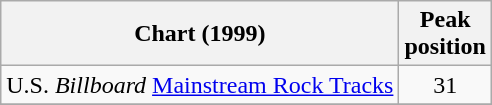<table class="wikitable sortable">
<tr>
<th>Chart (1999)</th>
<th>Peak<br>position</th>
</tr>
<tr>
<td align="left">U.S. <em>Billboard</em> <a href='#'>Mainstream Rock Tracks</a></td>
<td align="center">31</td>
</tr>
<tr>
</tr>
</table>
